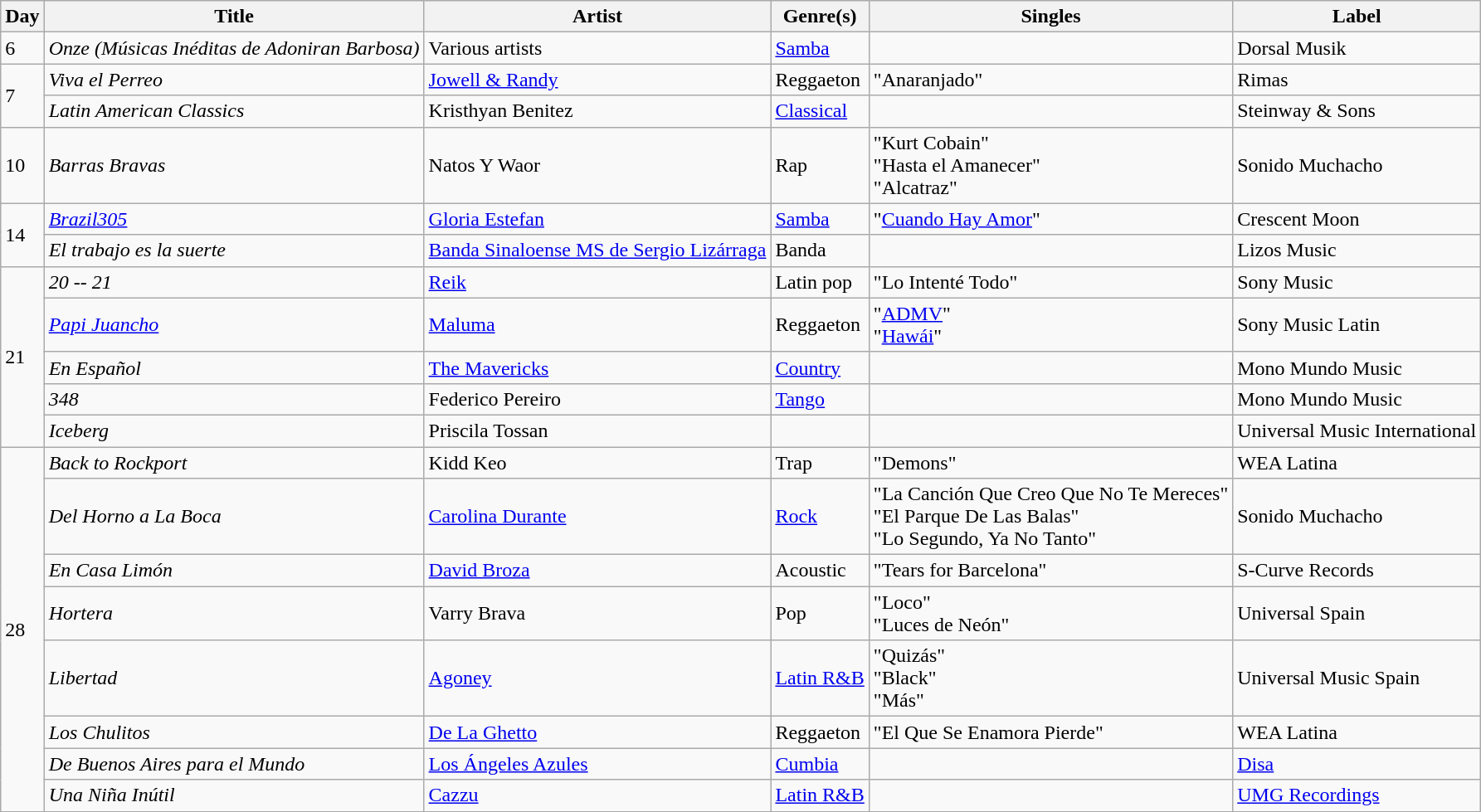<table class="wikitable sortable" style="text-align: left;">
<tr>
<th>Day</th>
<th>Title</th>
<th>Artist</th>
<th>Genre(s)</th>
<th>Singles</th>
<th>Label</th>
</tr>
<tr>
<td>6</td>
<td><em>Onze (Músicas Inéditas de Adoniran Barbosa)</em></td>
<td>Various artists</td>
<td><a href='#'>Samba</a></td>
<td></td>
<td>Dorsal Musik</td>
</tr>
<tr>
<td rowspan="2">7</td>
<td><em>Viva el Perreo</em></td>
<td><a href='#'>Jowell & Randy</a></td>
<td>Reggaeton</td>
<td>"Anaranjado"</td>
<td>Rimas</td>
</tr>
<tr>
<td><em>Latin American Classics</em></td>
<td>Kristhyan Benitez</td>
<td><a href='#'>Classical</a></td>
<td></td>
<td>Steinway & Sons</td>
</tr>
<tr>
<td>10</td>
<td><em>Barras Bravas</em></td>
<td>Natos Y Waor</td>
<td>Rap</td>
<td>"Kurt Cobain"<br>"Hasta el Amanecer"<br>"Alcatraz"</td>
<td>Sonido Muchacho</td>
</tr>
<tr>
<td rowspan="2">14</td>
<td><em><a href='#'>Brazil305</a></em></td>
<td><a href='#'>Gloria Estefan</a></td>
<td><a href='#'>Samba</a></td>
<td>"<a href='#'>Cuando Hay Amor</a>"</td>
<td>Crescent Moon</td>
</tr>
<tr>
<td><em>El trabajo es la suerte</em></td>
<td><a href='#'>Banda Sinaloense MS de Sergio Lizárraga</a></td>
<td>Banda</td>
<td></td>
<td>Lizos Music</td>
</tr>
<tr>
<td rowspan="5">21</td>
<td><em>20 -- 21</em></td>
<td><a href='#'>Reik</a></td>
<td>Latin pop</td>
<td>"Lo Intenté Todo"</td>
<td>Sony Music</td>
</tr>
<tr>
<td><em><a href='#'>Papi Juancho</a></em></td>
<td><a href='#'>Maluma</a></td>
<td>Reggaeton</td>
<td>"<a href='#'>ADMV</a>"<br>"<a href='#'>Hawái</a>"</td>
<td>Sony Music Latin</td>
</tr>
<tr>
<td><em>En Español</em></td>
<td><a href='#'>The Mavericks</a></td>
<td><a href='#'>Country</a></td>
<td></td>
<td>Mono Mundo Music</td>
</tr>
<tr>
<td><em>348</em></td>
<td>Federico Pereiro</td>
<td><a href='#'>Tango</a></td>
<td></td>
<td>Mono Mundo Music</td>
</tr>
<tr>
<td><em>Iceberg</em></td>
<td>Priscila Tossan</td>
<td></td>
<td></td>
<td>Universal Music International</td>
</tr>
<tr>
<td rowspan="8">28</td>
<td><em>Back to Rockport</em></td>
<td>Kidd Keo</td>
<td>Trap</td>
<td>"Demons"</td>
<td>WEA Latina</td>
</tr>
<tr>
<td><em>Del Horno a La Boca</em></td>
<td><a href='#'>Carolina Durante</a></td>
<td><a href='#'>Rock</a></td>
<td>"La Canción Que Creo Que No Te Mereces"<br>"El Parque De Las Balas"<br>"Lo Segundo, Ya No Tanto"</td>
<td>Sonido Muchacho</td>
</tr>
<tr>
<td><em>En Casa Limón</em></td>
<td><a href='#'>David Broza</a></td>
<td>Acoustic</td>
<td>"Tears for Barcelona"</td>
<td>S-Curve Records</td>
</tr>
<tr>
<td><em>Hortera</em></td>
<td>Varry Brava</td>
<td>Pop</td>
<td>"Loco"<br>"Luces de Neón"</td>
<td>Universal Spain</td>
</tr>
<tr>
<td><em>Libertad</em></td>
<td><a href='#'>Agoney</a></td>
<td><a href='#'>Latin R&B</a></td>
<td>"Quizás"<br>"Black"<br>"Más"</td>
<td>Universal Music Spain</td>
</tr>
<tr>
<td><em>Los Chulitos</em></td>
<td><a href='#'>De La Ghetto</a></td>
<td>Reggaeton</td>
<td>"El Que Se Enamora Pierde"</td>
<td>WEA Latina</td>
</tr>
<tr>
<td><em>De Buenos Aires para el Mundo</em></td>
<td><a href='#'>Los Ángeles Azules</a></td>
<td><a href='#'>Cumbia</a></td>
<td></td>
<td><a href='#'>Disa</a></td>
</tr>
<tr>
<td><em>Una Niña Inútil</em></td>
<td><a href='#'>Cazzu</a></td>
<td><a href='#'>Latin R&B</a></td>
<td></td>
<td><a href='#'>UMG Recordings</a></td>
</tr>
<tr>
</tr>
</table>
